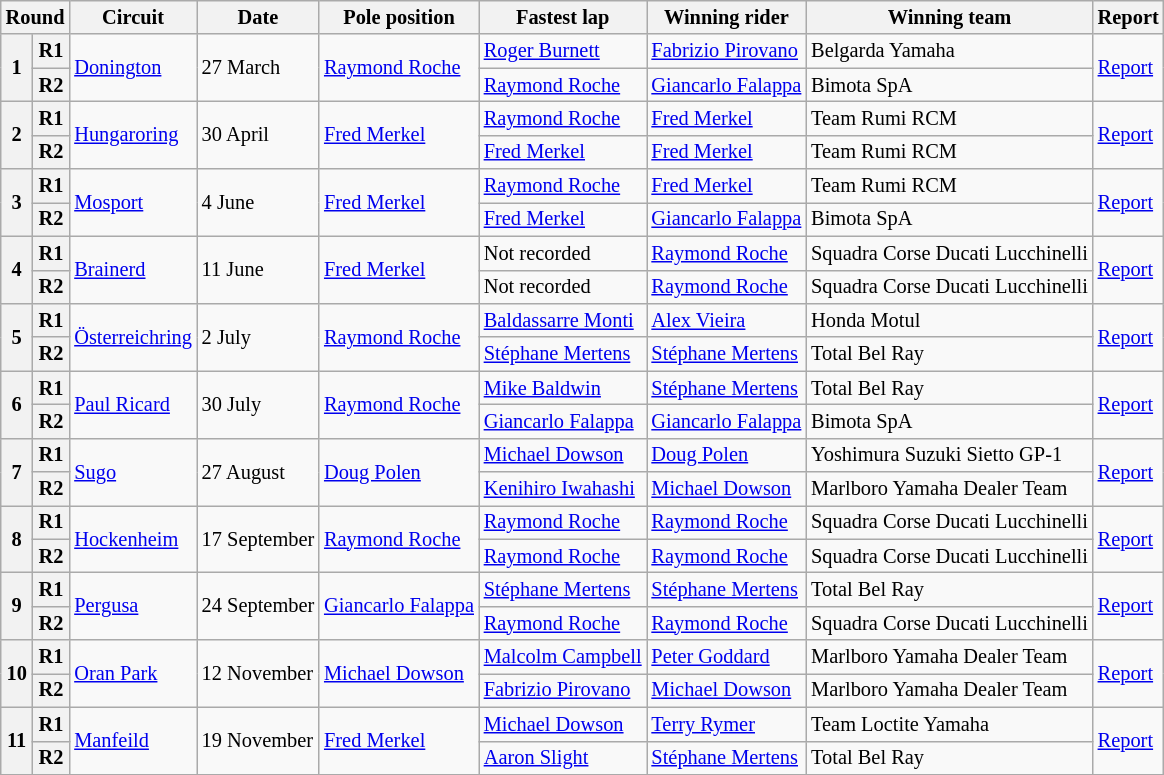<table class="wikitable" style="font-size: 85%">
<tr>
<th colspan=2>Round</th>
<th>Circuit</th>
<th>Date</th>
<th>Pole position</th>
<th>Fastest lap</th>
<th>Winning rider</th>
<th>Winning team</th>
<th>Report</th>
</tr>
<tr>
<th rowspan=2>1</th>
<th>R1</th>
<td rowspan=2> <a href='#'>Donington</a></td>
<td rowspan=2>27 March</td>
<td rowspan=2> <a href='#'>Raymond Roche</a></td>
<td> <a href='#'>Roger Burnett</a></td>
<td> <a href='#'>Fabrizio Pirovano</a></td>
<td>Belgarda Yamaha</td>
<td rowspan=2><a href='#'>Report</a></td>
</tr>
<tr>
<th>R2</th>
<td> <a href='#'>Raymond Roche</a></td>
<td> <a href='#'>Giancarlo Falappa</a></td>
<td>Bimota SpA</td>
</tr>
<tr>
<th rowspan=2>2</th>
<th>R1</th>
<td rowspan=2> <a href='#'>Hungaroring</a></td>
<td rowspan=2>30 April</td>
<td rowspan=2> <a href='#'>Fred Merkel</a></td>
<td> <a href='#'>Raymond Roche</a></td>
<td> <a href='#'>Fred Merkel</a></td>
<td>Team Rumi RCM</td>
<td rowspan=2><a href='#'>Report</a></td>
</tr>
<tr>
<th>R2</th>
<td> <a href='#'>Fred Merkel</a></td>
<td> <a href='#'>Fred Merkel</a></td>
<td>Team Rumi RCM</td>
</tr>
<tr>
<th rowspan=2>3</th>
<th>R1</th>
<td rowspan=2> <a href='#'>Mosport</a></td>
<td rowspan=2>4 June</td>
<td rowspan=2> <a href='#'>Fred Merkel</a></td>
<td> <a href='#'>Raymond Roche</a></td>
<td> <a href='#'>Fred Merkel</a></td>
<td>Team Rumi RCM</td>
<td rowspan=2><a href='#'>Report</a></td>
</tr>
<tr>
<th>R2</th>
<td> <a href='#'>Fred Merkel</a></td>
<td> <a href='#'>Giancarlo Falappa</a></td>
<td>Bimota SpA</td>
</tr>
<tr>
<th rowspan=2>4</th>
<th>R1</th>
<td rowspan=2> <a href='#'>Brainerd</a></td>
<td rowspan=2>11 June</td>
<td rowspan=2> <a href='#'>Fred Merkel</a></td>
<td>Not recorded</td>
<td> <a href='#'>Raymond Roche</a></td>
<td>Squadra Corse Ducati Lucchinelli</td>
<td rowspan=2><a href='#'>Report</a></td>
</tr>
<tr>
<th>R2</th>
<td>Not recorded</td>
<td> <a href='#'>Raymond Roche</a></td>
<td>Squadra Corse Ducati Lucchinelli</td>
</tr>
<tr>
<th rowspan=2>5</th>
<th>R1</th>
<td rowspan=2> <a href='#'>Österreichring</a></td>
<td rowspan=2>2 July</td>
<td rowspan=2> <a href='#'>Raymond Roche</a></td>
<td> <a href='#'>Baldassarre Monti</a></td>
<td> <a href='#'>Alex Vieira</a></td>
<td>Honda Motul</td>
<td rowspan=2><a href='#'>Report</a></td>
</tr>
<tr>
<th>R2</th>
<td> <a href='#'>Stéphane Mertens</a></td>
<td> <a href='#'>Stéphane Mertens</a></td>
<td>Total Bel Ray</td>
</tr>
<tr>
<th rowspan=2>6</th>
<th>R1</th>
<td rowspan=2> <a href='#'>Paul Ricard</a></td>
<td rowspan=2>30 July</td>
<td rowspan=2> <a href='#'>Raymond Roche</a></td>
<td> <a href='#'>Mike Baldwin</a></td>
<td> <a href='#'>Stéphane Mertens</a></td>
<td>Total Bel Ray</td>
<td rowspan=2><a href='#'>Report</a></td>
</tr>
<tr>
<th>R2</th>
<td> <a href='#'>Giancarlo Falappa</a></td>
<td> <a href='#'>Giancarlo Falappa</a></td>
<td>Bimota SpA</td>
</tr>
<tr>
<th rowspan=2>7</th>
<th>R1</th>
<td rowspan=2> <a href='#'>Sugo</a></td>
<td rowspan=2>27 August</td>
<td rowspan=2> <a href='#'>Doug Polen</a></td>
<td> <a href='#'>Michael Dowson</a></td>
<td> <a href='#'>Doug Polen</a></td>
<td>Yoshimura Suzuki Sietto GP-1</td>
<td rowspan=2><a href='#'>Report</a></td>
</tr>
<tr>
<th>R2</th>
<td> <a href='#'>Kenihiro Iwahashi</a></td>
<td> <a href='#'>Michael Dowson</a></td>
<td>Marlboro Yamaha Dealer Team</td>
</tr>
<tr>
<th rowspan=2>8</th>
<th>R1</th>
<td rowspan=2> <a href='#'>Hockenheim</a></td>
<td rowspan=2>17 September</td>
<td rowspan=2> <a href='#'>Raymond Roche</a></td>
<td> <a href='#'>Raymond Roche</a></td>
<td> <a href='#'>Raymond Roche</a></td>
<td>Squadra Corse Ducati Lucchinelli</td>
<td rowspan=2><a href='#'>Report</a></td>
</tr>
<tr>
<th>R2</th>
<td> <a href='#'>Raymond Roche</a></td>
<td> <a href='#'>Raymond Roche</a></td>
<td>Squadra Corse Ducati Lucchinelli</td>
</tr>
<tr>
<th rowspan=2>9</th>
<th>R1</th>
<td rowspan=2> <a href='#'>Pergusa</a></td>
<td rowspan=2>24 September</td>
<td rowspan=2> <a href='#'>Giancarlo Falappa</a></td>
<td> <a href='#'>Stéphane Mertens</a></td>
<td> <a href='#'>Stéphane Mertens</a></td>
<td>Total Bel Ray</td>
<td rowspan=2><a href='#'>Report</a></td>
</tr>
<tr>
<th>R2</th>
<td> <a href='#'>Raymond Roche</a></td>
<td> <a href='#'>Raymond Roche</a></td>
<td>Squadra Corse Ducati Lucchinelli</td>
</tr>
<tr>
<th rowspan=2>10</th>
<th>R1</th>
<td rowspan=2> <a href='#'>Oran Park</a></td>
<td rowspan=2>12 November</td>
<td rowspan=2> <a href='#'>Michael Dowson</a></td>
<td> <a href='#'>Malcolm Campbell</a></td>
<td> <a href='#'>Peter Goddard</a></td>
<td>Marlboro Yamaha Dealer Team</td>
<td rowspan=2><a href='#'>Report</a></td>
</tr>
<tr>
<th>R2</th>
<td> <a href='#'>Fabrizio Pirovano</a></td>
<td> <a href='#'>Michael Dowson</a></td>
<td>Marlboro Yamaha Dealer Team</td>
</tr>
<tr>
<th rowspan=2>11</th>
<th>R1</th>
<td rowspan=2> <a href='#'>Manfeild</a></td>
<td rowspan=2>19 November</td>
<td rowspan=2> <a href='#'>Fred Merkel</a></td>
<td> <a href='#'>Michael Dowson</a></td>
<td> <a href='#'>Terry Rymer</a></td>
<td>Team Loctite Yamaha</td>
<td rowspan=2><a href='#'>Report</a></td>
</tr>
<tr>
<th>R2</th>
<td> <a href='#'>Aaron Slight</a></td>
<td> <a href='#'>Stéphane Mertens</a></td>
<td>Total Bel Ray</td>
</tr>
<tr>
</tr>
</table>
